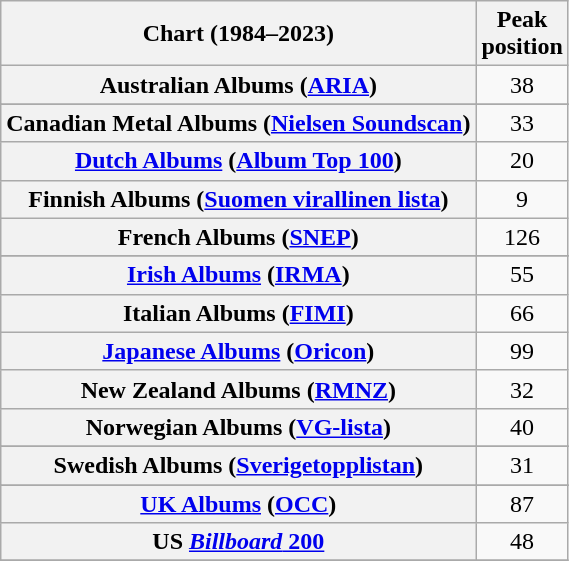<table class="wikitable sortable plainrowheaders">
<tr>
<th scope="col">Chart (1984–2023)</th>
<th scope="col">Peak<br>position</th>
</tr>
<tr>
<th scope="row">Australian Albums (<a href='#'>ARIA</a>)</th>
<td align="center">38</td>
</tr>
<tr>
</tr>
<tr>
</tr>
<tr>
</tr>
<tr>
<th scope="row">Canadian Metal Albums (<a href='#'>Nielsen Soundscan</a>)</th>
<td align="center">33</td>
</tr>
<tr>
<th scope="row"><a href='#'>Dutch Albums</a> (<a href='#'>Album Top 100</a>)</th>
<td align="center">20</td>
</tr>
<tr>
<th scope="row">Finnish Albums (<a href='#'>Suomen virallinen lista</a>)</th>
<td align="center">9</td>
</tr>
<tr>
<th scope="row">French Albums (<a href='#'>SNEP</a>)</th>
<td align="center">126</td>
</tr>
<tr>
</tr>
<tr>
</tr>
<tr>
<th scope="row"><a href='#'>Irish Albums</a> (<a href='#'>IRMA</a>)</th>
<td align="center">55</td>
</tr>
<tr>
<th scope="row">Italian Albums (<a href='#'>FIMI</a>)</th>
<td align="center">66</td>
</tr>
<tr>
<th scope="row"><a href='#'>Japanese Albums</a> (<a href='#'>Oricon</a>)</th>
<td align="center">99</td>
</tr>
<tr>
<th scope="row">New Zealand Albums (<a href='#'>RMNZ</a>)</th>
<td align="center">32</td>
</tr>
<tr>
<th scope="row">Norwegian Albums (<a href='#'>VG-lista</a>)</th>
<td align="center">40</td>
</tr>
<tr>
</tr>
<tr>
</tr>
<tr>
</tr>
<tr>
<th scope="row">Swedish Albums (<a href='#'>Sverigetopplistan</a>)</th>
<td align="center">31</td>
</tr>
<tr>
</tr>
<tr>
<th scope="row"><a href='#'>UK Albums</a> (<a href='#'>OCC</a>)</th>
<td align="center">87</td>
</tr>
<tr>
<th scope="row">US <a href='#'><em>Billboard</em> 200</a></th>
<td align="center">48</td>
</tr>
<tr>
</tr>
</table>
